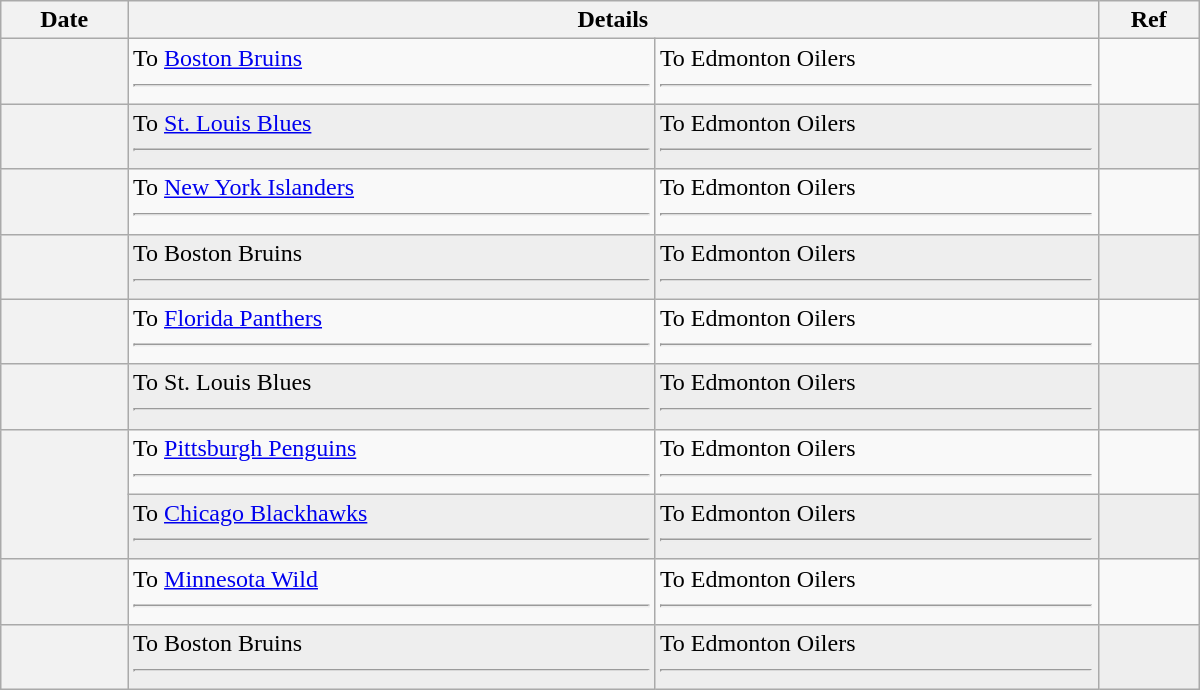<table class="wikitable plainrowheaders" style="width: 50em;">
<tr>
<th scope="col">Date</th>
<th scope="col" colspan="2">Details</th>
<th scope="col">Ref</th>
</tr>
<tr>
<th scope="row"></th>
<td valign="top">To <a href='#'>Boston Bruins</a><hr></td>
<td valign="top">To Edmonton Oilers<hr></td>
<td></td>
</tr>
<tr style="background:#eee;">
<th scope="row"></th>
<td valign="top">To <a href='#'>St. Louis Blues</a><hr></td>
<td valign="top">To Edmonton Oilers<hr></td>
<td></td>
</tr>
<tr>
<th scope="row"></th>
<td valign="top">To <a href='#'>New York Islanders</a><hr></td>
<td valign="top">To Edmonton Oilers<hr></td>
<td></td>
</tr>
<tr style="background:#eee;">
<th scope="row"></th>
<td valign="top">To Boston Bruins<hr></td>
<td valign="top">To Edmonton Oilers<hr></td>
<td></td>
</tr>
<tr>
<th scope="row"></th>
<td valign="top">To <a href='#'>Florida Panthers</a><hr></td>
<td valign="top">To Edmonton Oilers<hr></td>
<td></td>
</tr>
<tr style="background:#eee;">
<th scope="row"></th>
<td valign="top">To St. Louis Blues<hr></td>
<td valign="top">To Edmonton Oilers<hr></td>
<td></td>
</tr>
<tr>
<th scope="row" rowspan=2></th>
<td valign="top">To <a href='#'>Pittsburgh Penguins</a><hr></td>
<td valign="top">To Edmonton Oilers<hr></td>
<td></td>
</tr>
<tr style="background:#eee;">
<td valign="top">To <a href='#'>Chicago Blackhawks</a><hr></td>
<td valign="top">To Edmonton Oilers<hr></td>
<td></td>
</tr>
<tr>
<th scope="row"></th>
<td valign="top">To <a href='#'>Minnesota Wild</a><hr></td>
<td valign="top">To Edmonton Oilers<hr></td>
<td></td>
</tr>
<tr style="background:#eee;">
<th scope="row"></th>
<td valign="top">To Boston Bruins<hr></td>
<td valign="top">To Edmonton Oilers<hr></td>
<td></td>
</tr>
</table>
